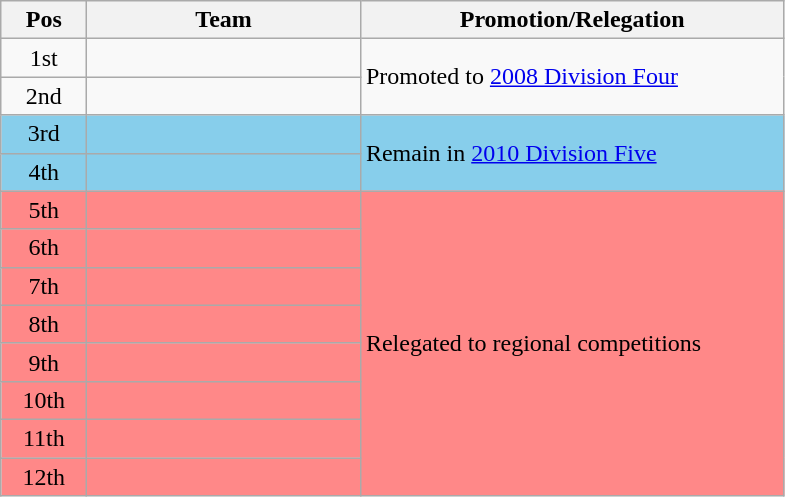<table class="wikitable">
<tr>
<th width=50>Pos</th>
<th width=175>Team</th>
<th width=275>Promotion/Relegation</th>
</tr>
<tr style="background:b6fcb6;">
<td align="center">1st</td>
<td></td>
<td rowspan=2>Promoted to <a href='#'>2008 Division Four</a></td>
</tr>
<tr>
<td align="center">2nd</td>
<td></td>
</tr>
<tr style="background:skyblue">
<td align="center">3rd</td>
<td></td>
<td rowspan=2>Remain in <a href='#'>2010 Division Five</a></td>
</tr>
<tr style="background:skyblue">
<td align="center">4th</td>
<td></td>
</tr>
<tr style="background:#FF8888;">
<td align="center">5th</td>
<td></td>
<td rowspan=8>Relegated to regional competitions</td>
</tr>
<tr style="background:#FF8888;">
<td align="center">6th</td>
<td></td>
</tr>
<tr style="background:#FF8888;">
<td align="center">7th</td>
<td></td>
</tr>
<tr style="background:#FF8888;">
<td align="center">8th</td>
<td></td>
</tr>
<tr style="background:#FF8888;">
<td align="center">9th</td>
<td></td>
</tr>
<tr style="background:#FF8888;">
<td align="center">10th</td>
<td></td>
</tr>
<tr style="background:#FF8888;">
<td align="center">11th</td>
<td></td>
</tr>
<tr style="background:#FF8888;">
<td align="center">12th</td>
<td></td>
</tr>
</table>
